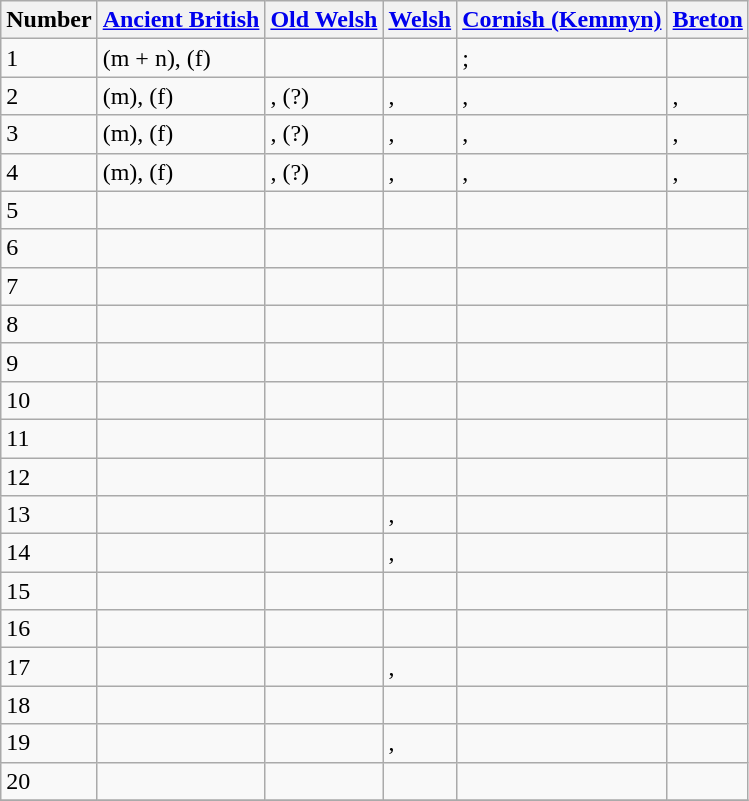<table class="wikitable">
<tr>
<th>Number</th>
<th><a href='#'>Ancient British</a></th>
<th><a href='#'>Old Welsh</a></th>
<th><a href='#'>Welsh</a></th>
<th><a href='#'>Cornish (Kemmyn)</a></th>
<th><a href='#'>Breton</a></th>
</tr>
<tr>
<td>1</td>
<td> (m + n),  (f)</td>
<td></td>
<td></td>
<td>; </td>
<td></td>
</tr>
<tr>
<td>2</td>
<td> (m),  (f)</td>
<td>, (?)</td>
<td>, </td>
<td>, </td>
<td>, </td>
</tr>
<tr>
<td>3</td>
<td> (m),  (f)</td>
<td>, (?)</td>
<td>, </td>
<td>, </td>
<td>, </td>
</tr>
<tr>
<td>4</td>
<td> (m),  (f)</td>
<td>, (?)</td>
<td>, </td>
<td>, </td>
<td>, </td>
</tr>
<tr>
<td>5</td>
<td></td>
<td></td>
<td></td>
<td></td>
<td></td>
</tr>
<tr>
<td>6</td>
<td></td>
<td></td>
<td></td>
<td></td>
<td></td>
</tr>
<tr>
<td>7</td>
<td></td>
<td></td>
<td></td>
<td></td>
<td></td>
</tr>
<tr>
<td>8</td>
<td></td>
<td></td>
<td></td>
<td></td>
<td></td>
</tr>
<tr>
<td>9</td>
<td></td>
<td></td>
<td></td>
<td></td>
<td></td>
</tr>
<tr>
<td>10</td>
<td></td>
<td></td>
<td></td>
<td></td>
<td></td>
</tr>
<tr>
<td>11</td>
<td></td>
<td></td>
<td></td>
<td></td>
<td></td>
</tr>
<tr>
<td>12</td>
<td></td>
<td></td>
<td></td>
<td></td>
<td></td>
</tr>
<tr>
<td>13</td>
<td></td>
<td></td>
<td>, </td>
<td></td>
<td></td>
</tr>
<tr>
<td>14</td>
<td></td>
<td></td>
<td>, </td>
<td></td>
<td></td>
</tr>
<tr>
<td>15</td>
<td></td>
<td></td>
<td></td>
<td></td>
<td></td>
</tr>
<tr>
<td>16</td>
<td></td>
<td></td>
<td></td>
<td></td>
<td></td>
</tr>
<tr>
<td>17</td>
<td></td>
<td></td>
<td>, </td>
<td></td>
<td></td>
</tr>
<tr>
<td>18</td>
<td></td>
<td></td>
<td></td>
<td></td>
<td></td>
</tr>
<tr>
<td>19</td>
<td></td>
<td></td>
<td>, </td>
<td></td>
<td></td>
</tr>
<tr>
<td>20</td>
<td></td>
<td></td>
<td></td>
<td></td>
<td></td>
</tr>
<tr>
</tr>
</table>
